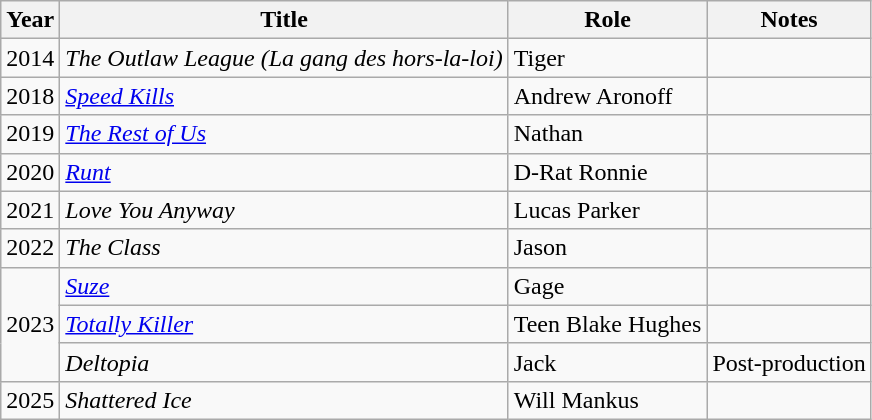<table class="wikitable sortable">
<tr>
<th>Year</th>
<th>Title</th>
<th>Role</th>
<th class="unsortable">Notes</th>
</tr>
<tr>
<td>2014</td>
<td data-sort-value="Outlaw League, The"><em>The Outlaw League (La gang des hors-la-loi)</em></td>
<td>Tiger</td>
<td></td>
</tr>
<tr>
<td>2018</td>
<td><em><a href='#'>Speed Kills</a></em></td>
<td>Andrew Aronoff</td>
<td></td>
</tr>
<tr>
<td>2019</td>
<td data-sort-value="Rest of Us, The"><em><a href='#'>The Rest of Us</a></em></td>
<td>Nathan</td>
<td></td>
</tr>
<tr>
<td>2020</td>
<td><em><a href='#'>Runt</a></em></td>
<td>D-Rat Ronnie</td>
<td></td>
</tr>
<tr>
<td>2021</td>
<td><em>Love You Anyway</em></td>
<td>Lucas Parker</td>
<td></td>
</tr>
<tr>
<td>2022</td>
<td data-sort-value="Class, The"><em>The Class</em></td>
<td>Jason</td>
<td></td>
</tr>
<tr>
<td rowspan="3">2023</td>
<td><em><a href='#'>Suze</a></em></td>
<td>Gage</td>
<td></td>
</tr>
<tr>
<td><em><a href='#'>Totally Killer</a></em></td>
<td>Teen Blake Hughes</td>
<td></td>
</tr>
<tr>
<td><em>Deltopia</em></td>
<td>Jack</td>
<td>Post-production</td>
</tr>
<tr>
<td>2025</td>
<td><em>Shattered Ice</em></td>
<td>Will Mankus</td>
<td></td>
</tr>
</table>
